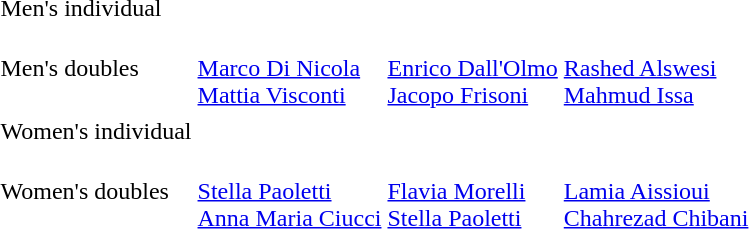<table>
<tr>
<td>Men's individual</td>
<td></td>
<td></td>
<td></td>
</tr>
<tr>
<td>Men's doubles</td>
<td><br><a href='#'>Marco Di Nicola</a><br><a href='#'>Mattia Visconti</a></td>
<td><br><a href='#'>Enrico Dall'Olmo</a><br><a href='#'>Jacopo Frisoni</a></td>
<td><br><a href='#'>Rashed Alswesi</a><br><a href='#'>Mahmud Issa</a></td>
</tr>
<tr>
</tr>
<tr>
<td>Women's individual</td>
<td></td>
<td></td>
<td></td>
</tr>
<tr>
<td>Women's doubles</td>
<td><br><a href='#'>Stella Paoletti</a><br><a href='#'>Anna Maria Ciucci</a></td>
<td><br><a href='#'>Flavia Morelli</a><br><a href='#'>Stella Paoletti</a></td>
<td><br><a href='#'>Lamia Aissioui</a><br><a href='#'>Chahrezad Chibani</a></td>
</tr>
</table>
